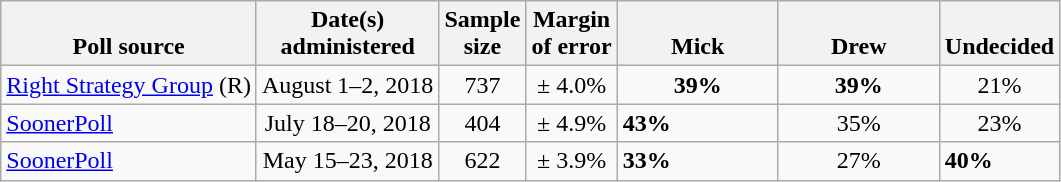<table class="wikitable">
<tr valign=bottom>
<th>Poll source</th>
<th>Date(s)<br>administered</th>
<th>Sample<br>size</th>
<th>Margin<br>of error</th>
<th style="width:100px;">Mick<br></th>
<th style="width:100px;">Drew<br></th>
<th>Undecided</th>
</tr>
<tr>
<td><a href='#'>Right Strategy Group</a> (R)</td>
<td align=center>August 1–2, 2018</td>
<td align=center>737</td>
<td align=center>± 4.0%</td>
<td align=center><strong>39%</strong></td>
<td align=center><strong>39%</strong></td>
<td align=center>21%</td>
</tr>
<tr>
<td><a href='#'>SoonerPoll</a></td>
<td align=center>July 18–20, 2018</td>
<td align=center>404</td>
<td align=center>± 4.9%</td>
<td><strong>43%</strong></td>
<td align=center>35%</td>
<td align=center>23%</td>
</tr>
<tr>
<td><a href='#'>SoonerPoll</a></td>
<td align=center>May 15–23, 2018</td>
<td align=center>622</td>
<td align=center>± 3.9%</td>
<td><strong>33%</strong></td>
<td align=center>27%</td>
<td><strong>40%</strong></td>
</tr>
</table>
